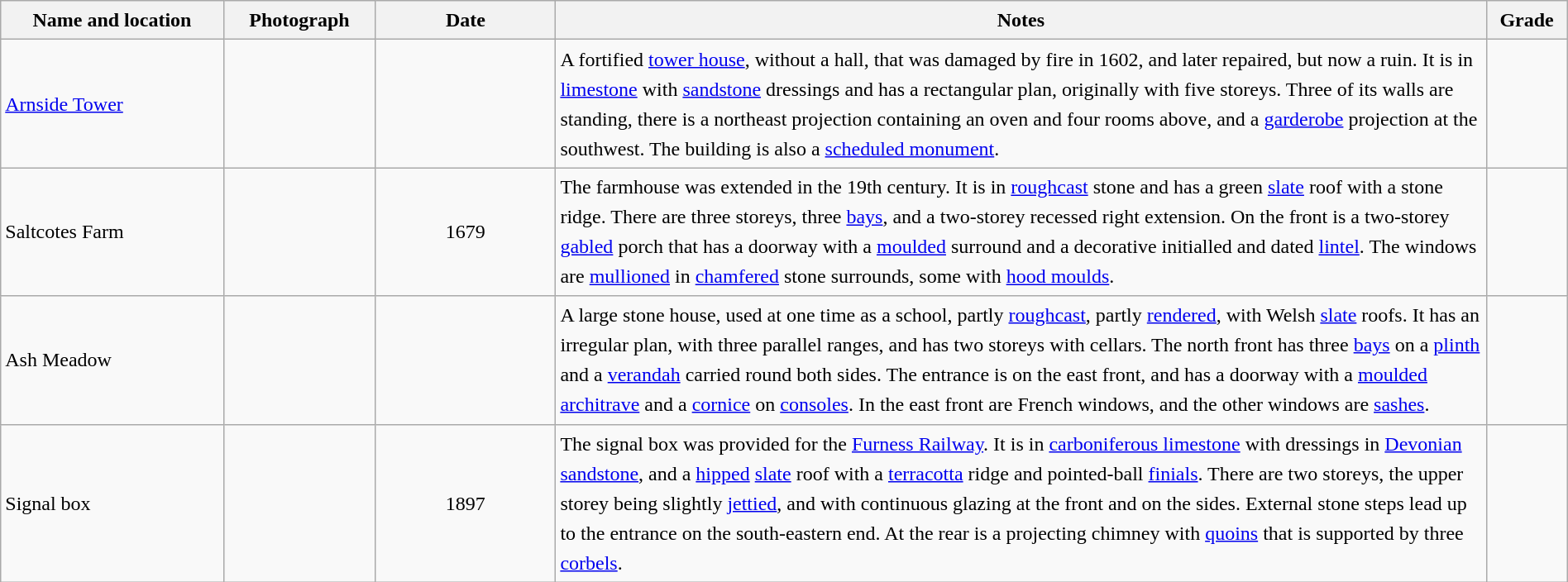<table class="wikitable sortable plainrowheaders" style="width:100%; border:0; text-align:left; line-height:150%;">
<tr>
<th scope="col"  style="width:150px">Name and location</th>
<th scope="col"  style="width:100px" class="unsortable">Photograph</th>
<th scope="col"  style="width:120px">Date</th>
<th scope="col"  style="width:650px" class="unsortable">Notes</th>
<th scope="col"  style="width:50px">Grade</th>
</tr>
<tr>
<td><a href='#'>Arnside Tower</a><br><small></small></td>
<td></td>
<td align="center"></td>
<td>A fortified <a href='#'>tower house</a>, without a hall, that was damaged by fire in 1602, and later repaired, but now a ruin.  It is in <a href='#'>limestone</a> with <a href='#'>sandstone</a> dressings and has a rectangular plan, originally with five storeys.  Three of its walls are standing, there is a northeast projection containing an oven and four rooms above, and a <a href='#'>garderobe</a> projection at the southwest.  The building is also a <a href='#'>scheduled monument</a>.</td>
<td align="center" ></td>
</tr>
<tr>
<td>Saltcotes Farm<br><small></small></td>
<td></td>
<td align="center">1679</td>
<td>The farmhouse was extended in the 19th century. It is in <a href='#'>roughcast</a> stone and has a green <a href='#'>slate</a> roof with a stone ridge.  There are three storeys, three <a href='#'>bays</a>, and a two-storey recessed right extension.  On the front is a two-storey <a href='#'>gabled</a> porch that has a doorway with a <a href='#'>moulded</a> surround and a decorative initialled and dated <a href='#'>lintel</a>.  The windows are <a href='#'>mullioned</a> in <a href='#'>chamfered</a> stone surrounds, some with <a href='#'>hood moulds</a>.</td>
<td align="center" ></td>
</tr>
<tr>
<td>Ash Meadow<br><small></small></td>
<td></td>
<td align="center"></td>
<td>A large stone house, used at one time as a school, partly <a href='#'>roughcast</a>, partly <a href='#'>rendered</a>, with Welsh <a href='#'>slate</a> roofs.  It has an irregular plan, with three parallel ranges, and has two storeys with cellars.  The north front has three <a href='#'>bays</a> on a <a href='#'>plinth</a> and a <a href='#'>verandah</a> carried round both sides.  The entrance is on the east front, and has a doorway with a <a href='#'>moulded</a> <a href='#'>architrave</a> and a <a href='#'>cornice</a> on <a href='#'>consoles</a>.  In the east front are French windows, and the other windows are <a href='#'>sashes</a>.</td>
<td align="center" ></td>
</tr>
<tr>
<td>Signal box<br><small></small></td>
<td></td>
<td align="center">1897</td>
<td>The signal box was provided for the <a href='#'>Furness Railway</a>.  It is in <a href='#'>carboniferous limestone</a> with dressings in <a href='#'>Devonian</a> <a href='#'>sandstone</a>, and a <a href='#'>hipped</a> <a href='#'>slate</a> roof with a <a href='#'>terracotta</a> ridge and pointed-ball <a href='#'>finials</a>.  There are two storeys, the upper storey being slightly <a href='#'>jettied</a>, and with continuous glazing at the front and on the sides.  External stone steps lead up to the entrance on the south-eastern end.  At the rear is a projecting chimney with <a href='#'>quoins</a>  that is supported by three <a href='#'>corbels</a>.</td>
<td align="center" ></td>
</tr>
<tr>
</tr>
</table>
